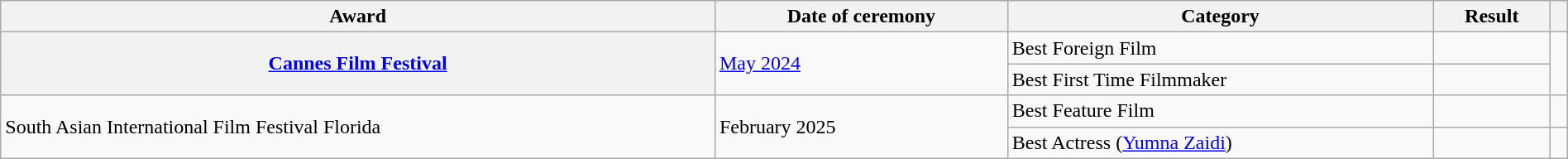<table class="wikitable sortable plainrowheaders" style="width: 100%;">
<tr>
<th scope="col">Award</th>
<th scope="col">Date of ceremony</th>
<th scope="col">Category</th>
<th scope="col">Result</th>
<th scope="col" class="unsortable"></th>
</tr>
<tr>
<th scope="row" rowspan=2><a href='#'>Cannes Film Festival</a></th>
<td rowspan=2><a href='#'>May 2024</a></td>
<td>Best Foreign Film</td>
<td></td>
<td style="text-align: center;" rowspan=2></td>
</tr>
<tr>
<td>Best First Time Filmmaker</td>
<td></td>
</tr>
<tr>
<td rowspan="2">South Asian International Film Festival Florida</td>
<td rowspan="2">February 2025</td>
<td>Best Feature Film</td>
<td></td>
<td></td>
</tr>
<tr>
<td>Best Actress (<a href='#'>Yumna Zaidi</a>)</td>
<td></td>
</tr>
</table>
